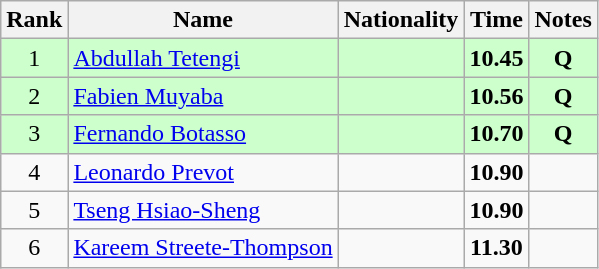<table class="wikitable sortable" style="text-align:center">
<tr>
<th>Rank</th>
<th>Name</th>
<th>Nationality</th>
<th>Time</th>
<th>Notes</th>
</tr>
<tr bgcolor=ccffcc>
<td>1</td>
<td align=left><a href='#'>Abdullah Tetengi</a></td>
<td align=left></td>
<td><strong>10.45</strong></td>
<td><strong>Q</strong></td>
</tr>
<tr bgcolor=ccffcc>
<td>2</td>
<td align=left><a href='#'>Fabien Muyaba</a></td>
<td align=left></td>
<td><strong>10.56</strong></td>
<td><strong>Q</strong></td>
</tr>
<tr bgcolor=ccffcc>
<td>3</td>
<td align=left><a href='#'>Fernando Botasso</a></td>
<td align=left></td>
<td><strong>10.70</strong></td>
<td><strong>Q</strong></td>
</tr>
<tr>
<td>4</td>
<td align=left><a href='#'>Leonardo Prevot</a></td>
<td align=left></td>
<td><strong>10.90</strong></td>
<td></td>
</tr>
<tr>
<td>5</td>
<td align=left><a href='#'>Tseng Hsiao-Sheng</a></td>
<td align=left></td>
<td><strong>10.90</strong></td>
<td></td>
</tr>
<tr>
<td>6</td>
<td align=left><a href='#'>Kareem Streete-Thompson</a></td>
<td align=left></td>
<td><strong>11.30</strong></td>
<td></td>
</tr>
</table>
